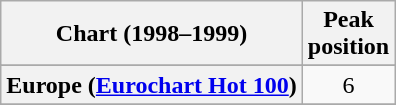<table class="wikitable sortable plainrowheaders" style="text-align:center">
<tr>
<th>Chart (1998–1999)</th>
<th>Peak<br>position</th>
</tr>
<tr>
</tr>
<tr>
</tr>
<tr>
<th scope="row">Europe (<a href='#'>Eurochart Hot 100</a>)</th>
<td>6</td>
</tr>
<tr>
</tr>
</table>
